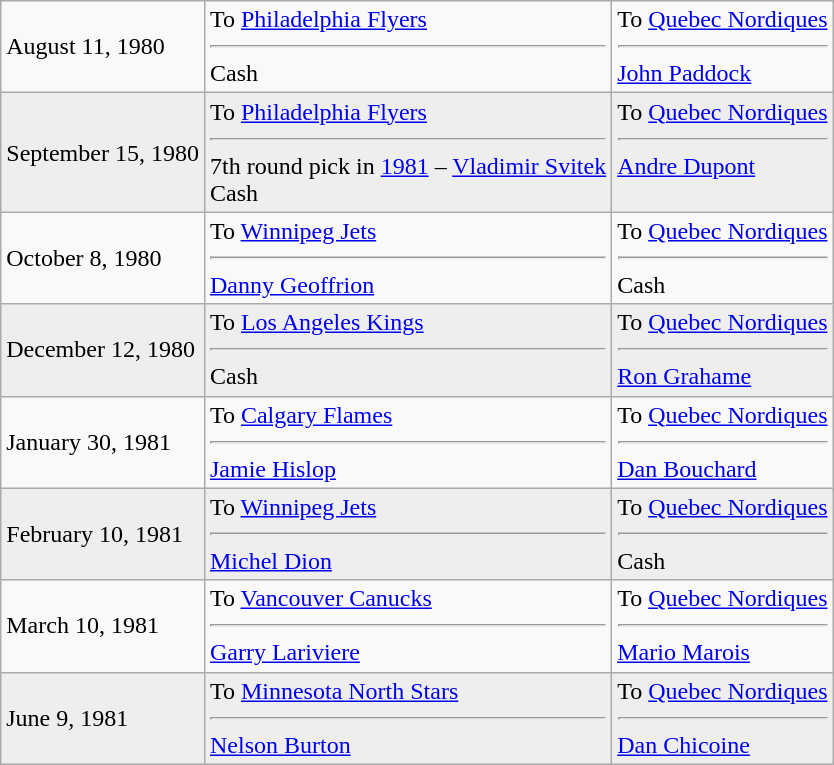<table class="wikitable">
<tr>
<td>August 11, 1980</td>
<td valign="top">To <a href='#'>Philadelphia Flyers</a><hr>Cash</td>
<td valign="top">To <a href='#'>Quebec Nordiques</a><hr><a href='#'>John Paddock</a></td>
</tr>
<tr style="background:#eee;">
<td>September 15, 1980</td>
<td valign="top">To <a href='#'>Philadelphia Flyers</a><hr>7th round pick in <a href='#'>1981</a> – <a href='#'>Vladimir Svitek</a> <br> Cash</td>
<td valign="top">To <a href='#'>Quebec Nordiques</a><hr><a href='#'>Andre Dupont</a></td>
</tr>
<tr>
<td>October 8, 1980</td>
<td valign="top">To <a href='#'>Winnipeg Jets</a><hr><a href='#'>Danny Geoffrion</a></td>
<td valign="top">To <a href='#'>Quebec Nordiques</a><hr>Cash</td>
</tr>
<tr style="background:#eee;">
<td>December 12, 1980</td>
<td valign="top">To <a href='#'>Los Angeles Kings</a><hr>Cash</td>
<td valign="top">To <a href='#'>Quebec Nordiques</a><hr><a href='#'>Ron Grahame</a></td>
</tr>
<tr>
<td>January 30, 1981</td>
<td valign="top">To <a href='#'>Calgary Flames</a><hr><a href='#'>Jamie Hislop</a></td>
<td valign="top">To <a href='#'>Quebec Nordiques</a><hr><a href='#'>Dan Bouchard</a></td>
</tr>
<tr style="background:#eee;">
<td>February 10, 1981</td>
<td valign="top">To <a href='#'>Winnipeg Jets</a><hr><a href='#'>Michel Dion</a></td>
<td valign="top">To <a href='#'>Quebec Nordiques</a><hr>Cash</td>
</tr>
<tr>
<td>March 10, 1981</td>
<td valign="top">To <a href='#'>Vancouver Canucks</a><hr><a href='#'>Garry Lariviere</a></td>
<td valign="top">To <a href='#'>Quebec Nordiques</a><hr><a href='#'>Mario Marois</a></td>
</tr>
<tr style="background:#eee;">
<td>June 9, 1981</td>
<td valign="top">To <a href='#'>Minnesota North Stars</a><hr><a href='#'>Nelson Burton</a></td>
<td valign="top">To <a href='#'>Quebec Nordiques</a><hr><a href='#'>Dan Chicoine</a></td>
</tr>
</table>
